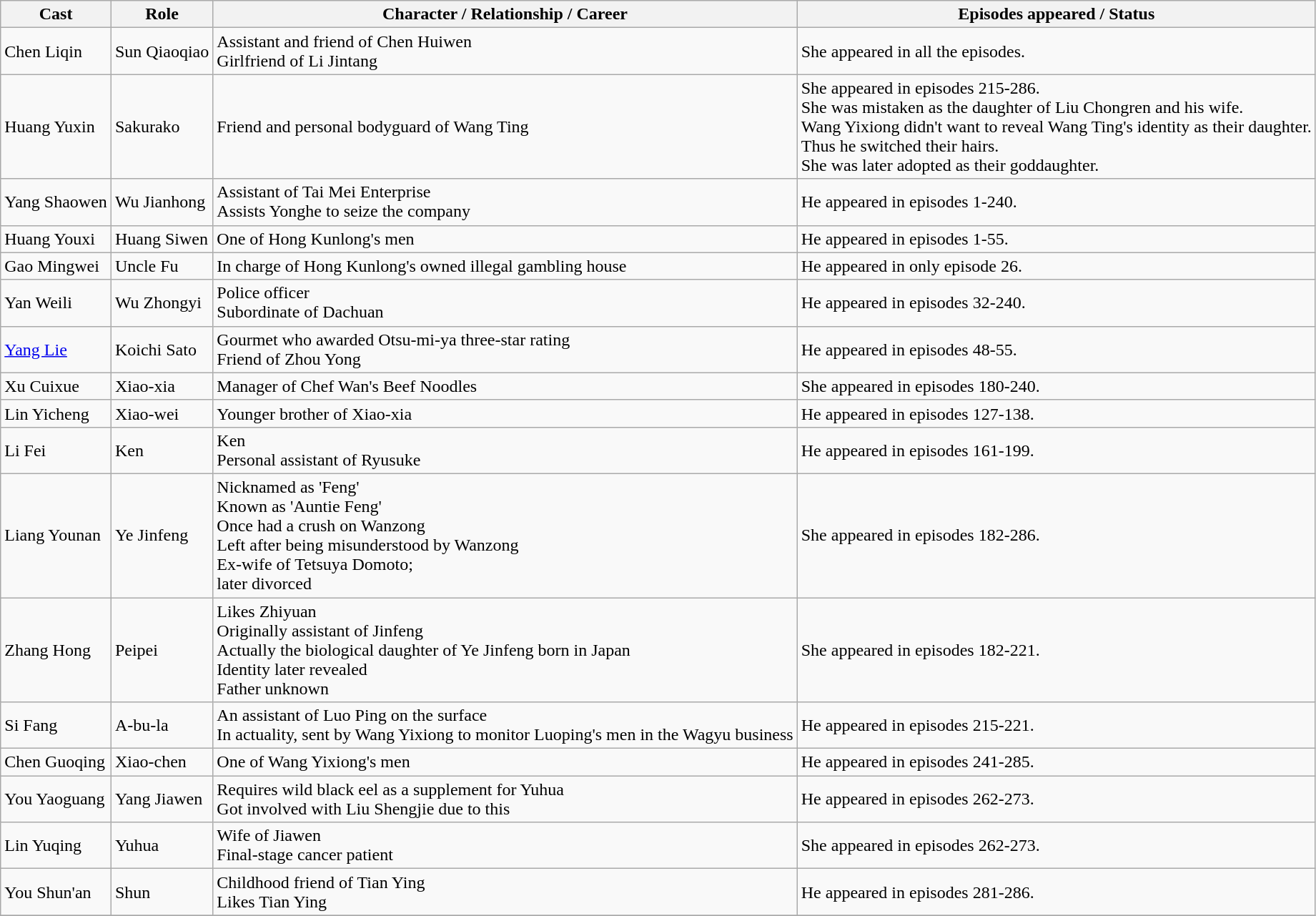<table class="wikitable">
<tr>
<th>Cast</th>
<th>Role</th>
<th>Character / Relationship / Career</th>
<th>Episodes appeared / Status</th>
</tr>
<tr>
<td>Chen Liqin</td>
<td>Sun Qiaoqiao</td>
<td>Assistant and friend of Chen Huiwen<br>Girlfriend of Li Jintang</td>
<td>She appeared in all the episodes.</td>
</tr>
<tr>
<td>Huang Yuxin</td>
<td>Sakurako</td>
<td>Friend and personal bodyguard of Wang Ting</td>
<td>She appeared in episodes 215-286.<br>She was mistaken as the daughter of Liu Chongren and his wife.<br>Wang Yixiong didn't want to reveal Wang Ting's identity as their daughter.<br>Thus he switched their hairs.<br>She was later adopted as their goddaughter.</td>
</tr>
<tr>
<td>Yang Shaowen</td>
<td>Wu Jianhong</td>
<td>Assistant of Tai Mei Enterprise<br>Assists Yonghe to seize the company</td>
<td>He appeared in episodes 1-240.</td>
</tr>
<tr>
<td>Huang Youxi</td>
<td>Huang Siwen</td>
<td>One of Hong Kunlong's men</td>
<td>He appeared in episodes 1-55.</td>
</tr>
<tr>
<td>Gao Mingwei</td>
<td>Uncle Fu</td>
<td>In charge of Hong Kunlong's owned illegal gambling house</td>
<td>He appeared in only episode 26.</td>
</tr>
<tr>
<td>Yan Weili</td>
<td>Wu Zhongyi</td>
<td>Police officer<br>Subordinate of Dachuan</td>
<td>He appeared in episodes 32-240.</td>
</tr>
<tr>
<td><a href='#'>Yang Lie</a></td>
<td>Koichi Sato</td>
<td>Gourmet who awarded Otsu-mi-ya three-star rating<br>Friend of Zhou Yong</td>
<td>He appeared in episodes 48-55.</td>
</tr>
<tr>
<td>Xu Cuixue</td>
<td>Xiao-xia</td>
<td>Manager of Chef Wan's Beef Noodles</td>
<td>She appeared in episodes 180-240.</td>
</tr>
<tr>
<td>Lin Yicheng</td>
<td>Xiao-wei</td>
<td>Younger brother of Xiao-xia</td>
<td>He appeared in episodes 127-138.</td>
</tr>
<tr>
<td>Li Fei</td>
<td>Ken</td>
<td>Ken<br>Personal assistant of Ryusuke</td>
<td>He appeared in episodes 161-199.</td>
</tr>
<tr>
<td>Liang Younan</td>
<td>Ye Jinfeng</td>
<td>Nicknamed as 'Feng'<br>Known as 'Auntie Feng'<br>Once had a crush on Wanzong<br>Left after being misunderstood by Wanzong<br>Ex-wife of Tetsuya Domoto;<br>later divorced</td>
<td>She appeared in episodes 182-286.</td>
</tr>
<tr>
<td>Zhang Hong</td>
<td>Peipei</td>
<td>Likes Zhiyuan<br>Originally assistant of Jinfeng<br>Actually the biological daughter of Ye Jinfeng born in Japan<br>Identity later revealed<br>Father unknown</td>
<td>She appeared in episodes 182-221.</td>
</tr>
<tr>
<td>Si Fang</td>
<td>A-bu-la</td>
<td>An assistant of Luo Ping on the surface<br>In actuality, sent by Wang Yixiong to monitor Luoping's men in the Wagyu business</td>
<td>He appeared in episodes 215-221.</td>
</tr>
<tr>
<td>Chen Guoqing</td>
<td>Xiao-chen</td>
<td>One of Wang Yixiong's men</td>
<td>He appeared in episodes 241-285.</td>
</tr>
<tr>
<td>You Yaoguang</td>
<td>Yang Jiawen</td>
<td>Requires wild black eel as a supplement for Yuhua<br>Got involved with Liu Shengjie due to this</td>
<td>He appeared in episodes 262-273.</td>
</tr>
<tr>
<td>Lin Yuqing</td>
<td>Yuhua</td>
<td>Wife of Jiawen<br>Final-stage cancer patient</td>
<td>She appeared in episodes 262-273.</td>
</tr>
<tr>
<td>You Shun'an</td>
<td>Shun</td>
<td>Childhood friend of Tian Ying<br>Likes Tian Ying</td>
<td>He appeared in episodes 281-286.</td>
</tr>
<tr>
</tr>
</table>
